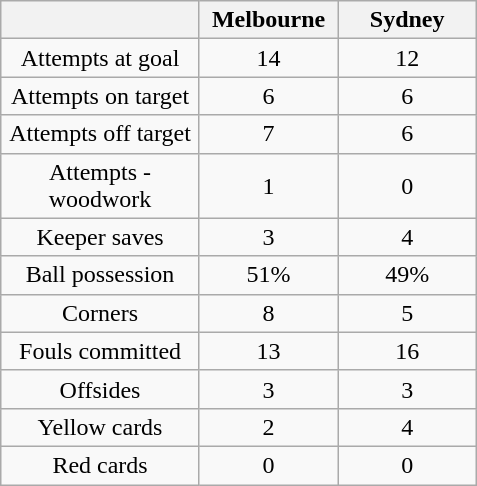<table class="wikitable" style="text-align: center">
<tr>
<th width=125></th>
<th width=85>Melbourne</th>
<th width=85>Sydney</th>
</tr>
<tr>
<td>Attempts at goal</td>
<td>14</td>
<td>12</td>
</tr>
<tr>
<td>Attempts on target</td>
<td>6</td>
<td>6</td>
</tr>
<tr>
<td>Attempts off target</td>
<td>7</td>
<td>6</td>
</tr>
<tr>
<td>Attempts - woodwork</td>
<td>1</td>
<td>0</td>
</tr>
<tr>
<td>Keeper saves</td>
<td>3</td>
<td>4</td>
</tr>
<tr>
<td>Ball possession</td>
<td>51%</td>
<td>49%</td>
</tr>
<tr>
<td>Corners</td>
<td>8</td>
<td>5</td>
</tr>
<tr>
<td>Fouls committed</td>
<td>13</td>
<td>16</td>
</tr>
<tr>
<td>Offsides</td>
<td>3</td>
<td>3</td>
</tr>
<tr>
<td>Yellow cards</td>
<td>2</td>
<td>4</td>
</tr>
<tr>
<td>Red cards</td>
<td>0</td>
<td>0</td>
</tr>
</table>
